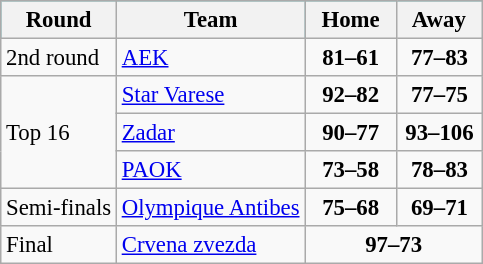<table class="wikitable" style="text-align: left; font-size:95%">
<tr bgcolor="#029A9B">
<th>Round</th>
<th>Team</th>
<th>  Home  </th>
<th>  Away  </th>
</tr>
<tr>
<td>2nd round</td>
<td> <a href='#'>AEK</a></td>
<td align="center"><strong>81–61</strong></td>
<td align="center"><strong>77–83</strong></td>
</tr>
<tr>
<td rowspan=3>Top 16</td>
<td> <a href='#'>Star Varese</a></td>
<td align="center"><strong>92–82</strong></td>
<td align="center"><strong>77–75</strong></td>
</tr>
<tr>
<td> <a href='#'>Zadar</a></td>
<td align="center"><strong>90–77</strong></td>
<td align="center"><strong>93–106</strong></td>
</tr>
<tr>
<td> <a href='#'>PAOK</a></td>
<td align="center"><strong>73–58</strong></td>
<td align="center"><strong>78–83</strong></td>
</tr>
<tr>
<td>Semi-finals</td>
<td> <a href='#'>Olympique Antibes</a></td>
<td align="center"><strong>75–68</strong></td>
<td align="center"><strong>69–71</strong></td>
</tr>
<tr>
<td>Final</td>
<td> <a href='#'>Crvena zvezda</a></td>
<td colspan=2 align="center"><strong>97–73</strong></td>
</tr>
</table>
